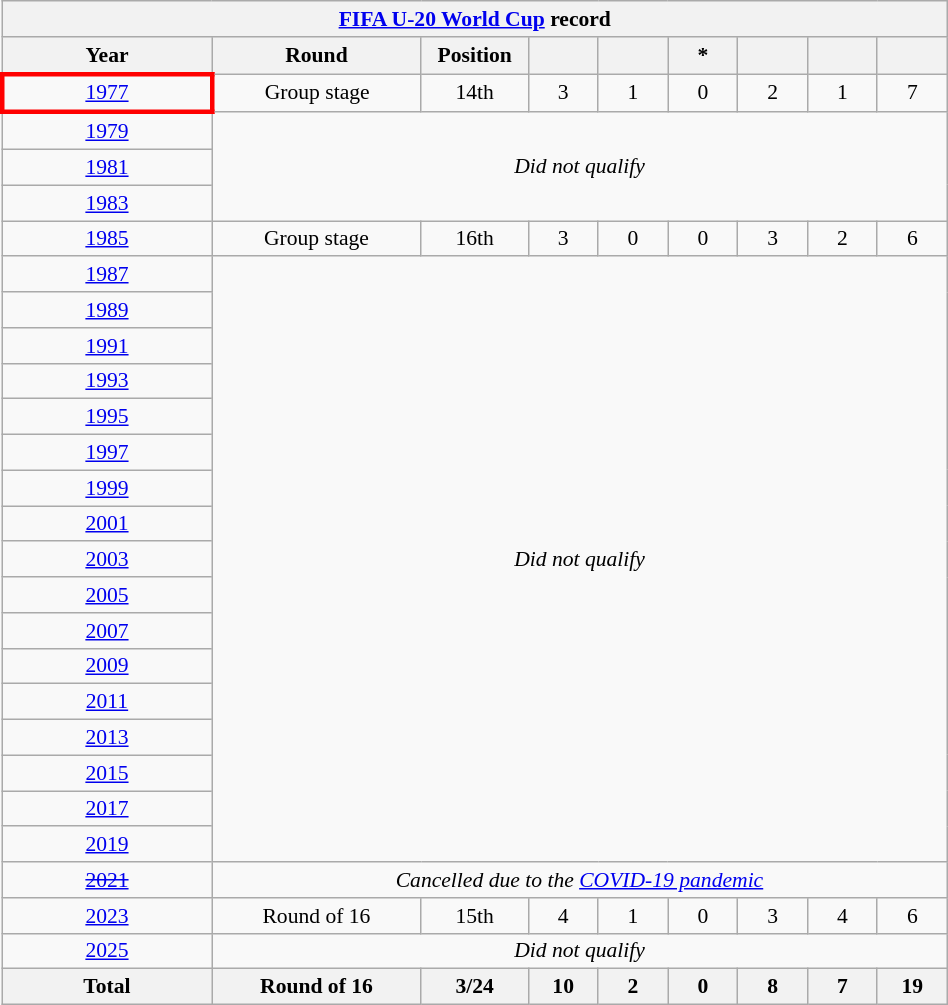<table class="wikitable" style="font-size:90%; text-align:center;" width="50%">
<tr>
<th colspan=9><a href='#'>FIFA U-20 World Cup</a> record</th>
</tr>
<tr>
<th width="15%">Year</th>
<th width="15%">Round</th>
<th width="5%">Position</th>
<th width="5%"></th>
<th width="5%"></th>
<th width="5%">*</th>
<th width="5%"></th>
<th width="5%"></th>
<th width="5%"></th>
</tr>
<tr>
<td style="border: 3px solid red"> <a href='#'>1977</a></td>
<td>Group stage</td>
<td>14th</td>
<td>3</td>
<td>1</td>
<td>0</td>
<td>2</td>
<td>1</td>
<td>7</td>
</tr>
<tr>
<td> <a href='#'>1979</a></td>
<td rowspan=3 colspan=8><em>Did not qualify</em></td>
</tr>
<tr>
<td> <a href='#'>1981</a></td>
</tr>
<tr>
<td> <a href='#'>1983</a></td>
</tr>
<tr>
<td> <a href='#'>1985</a></td>
<td>Group stage</td>
<td>16th</td>
<td>3</td>
<td>0</td>
<td>0</td>
<td>3</td>
<td>2</td>
<td>6</td>
</tr>
<tr>
<td> <a href='#'>1987</a></td>
<td rowspan=17 colspan=8><em>Did not qualify</em></td>
</tr>
<tr>
<td> <a href='#'>1989</a></td>
</tr>
<tr>
<td> <a href='#'>1991</a></td>
</tr>
<tr>
<td> <a href='#'>1993</a></td>
</tr>
<tr>
<td> <a href='#'>1995</a></td>
</tr>
<tr>
<td> <a href='#'>1997</a></td>
</tr>
<tr>
<td> <a href='#'>1999</a></td>
</tr>
<tr>
<td> <a href='#'>2001</a></td>
</tr>
<tr>
<td> <a href='#'>2003</a></td>
</tr>
<tr>
<td> <a href='#'>2005</a></td>
</tr>
<tr>
<td> <a href='#'>2007</a></td>
</tr>
<tr>
<td> <a href='#'>2009</a></td>
</tr>
<tr>
<td> <a href='#'>2011</a></td>
</tr>
<tr>
<td> <a href='#'>2013</a></td>
</tr>
<tr>
<td> <a href='#'>2015</a></td>
</tr>
<tr>
<td> <a href='#'>2017</a></td>
</tr>
<tr>
<td> <a href='#'>2019</a></td>
</tr>
<tr>
<td> <a href='#'><del>2021</del></a></td>
<td rowspan=1 colspan=8><em>Cancelled due to the <a href='#'>COVID-19 pandemic</a></em></td>
</tr>
<tr>
<td> <a href='#'>2023</a></td>
<td>Round of 16</td>
<td>15th</td>
<td>4</td>
<td>1</td>
<td>0</td>
<td>3</td>
<td>4</td>
<td>6</td>
</tr>
<tr>
<td> <a href='#'>2025</a></td>
<td colspan=8><em>Did not qualify</em></td>
</tr>
<tr>
<th>Total</th>
<th>Round of 16</th>
<th>3/24</th>
<th>10</th>
<th>2</th>
<th>0</th>
<th>8</th>
<th>7</th>
<th>19</th>
</tr>
</table>
